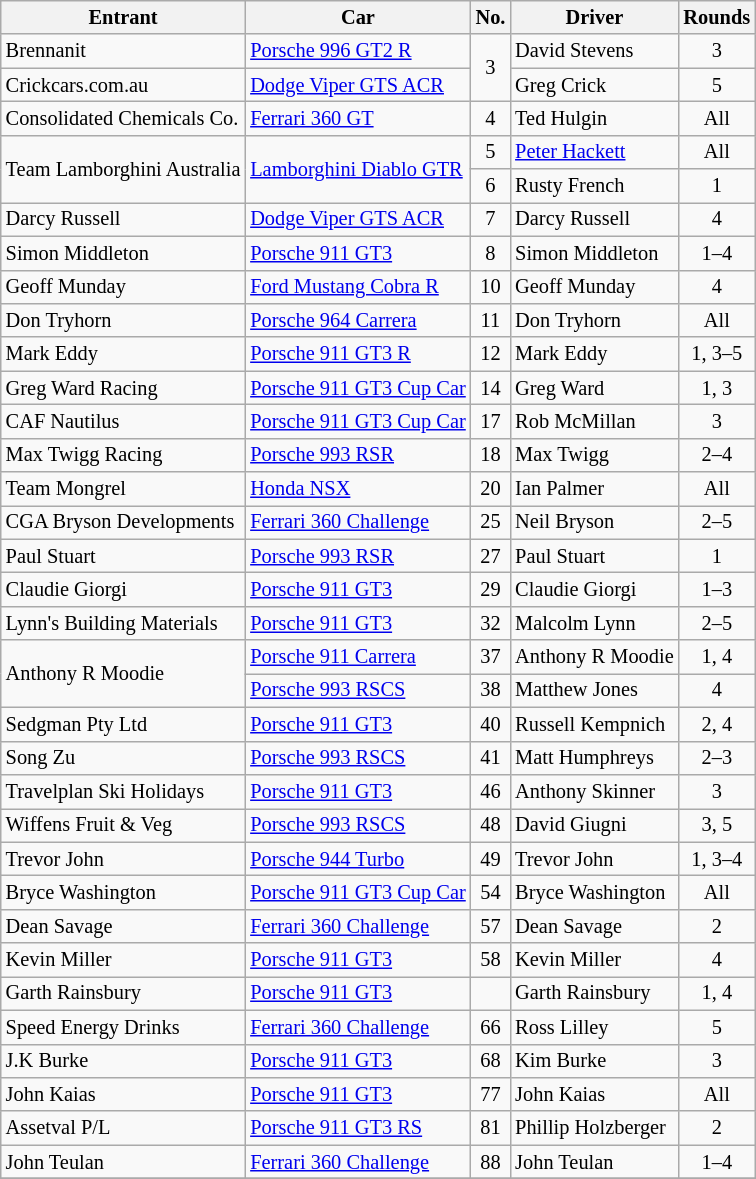<table class="wikitable" style=font-size:85%;>
<tr>
<th>Entrant</th>
<th>Car</th>
<th>No.</th>
<th>Driver</th>
<th>Rounds</th>
</tr>
<tr>
<td>Brennanit</td>
<td><a href='#'>Porsche 996 GT2 R</a></td>
<td rowspan=2 align=center>3</td>
<td> David Stevens</td>
<td align=center>3</td>
</tr>
<tr>
<td>Crickcars.com.au</td>
<td><a href='#'>Dodge Viper GTS ACR</a></td>
<td> Greg Crick</td>
<td align=center>5</td>
</tr>
<tr>
<td>Consolidated Chemicals Co.</td>
<td><a href='#'>Ferrari 360 GT</a></td>
<td align=center>4</td>
<td> Ted Hulgin</td>
<td align=center>All</td>
</tr>
<tr>
<td rowspan=2>Team Lamborghini Australia</td>
<td rowspan=2><a href='#'>Lamborghini Diablo GTR</a></td>
<td align=center>5</td>
<td> <a href='#'>Peter Hackett</a></td>
<td align=center>All</td>
</tr>
<tr>
<td align=center>6</td>
<td> Rusty French</td>
<td align=center>1</td>
</tr>
<tr>
<td>Darcy Russell</td>
<td><a href='#'>Dodge Viper GTS ACR</a></td>
<td align=center>7</td>
<td> Darcy Russell</td>
<td align=center>4</td>
</tr>
<tr>
<td>Simon Middleton</td>
<td><a href='#'>Porsche 911 GT3</a></td>
<td align=center>8</td>
<td> Simon Middleton</td>
<td align=center>1–4</td>
</tr>
<tr>
<td>Geoff Munday</td>
<td><a href='#'>Ford Mustang Cobra R</a></td>
<td align=center>10</td>
<td> Geoff Munday</td>
<td align=center>4</td>
</tr>
<tr>
<td>Don Tryhorn</td>
<td><a href='#'>Porsche 964 Carrera</a></td>
<td align=center>11</td>
<td> Don Tryhorn</td>
<td align=center>All</td>
</tr>
<tr>
<td>Mark Eddy</td>
<td><a href='#'>Porsche 911 GT3 R</a></td>
<td align=center>12</td>
<td> Mark Eddy</td>
<td align=center>1, 3–5</td>
</tr>
<tr>
<td>Greg Ward Racing</td>
<td><a href='#'>Porsche 911 GT3 Cup Car</a></td>
<td align=center>14</td>
<td> Greg Ward</td>
<td align=center>1, 3</td>
</tr>
<tr>
<td>CAF Nautilus</td>
<td><a href='#'>Porsche 911 GT3 Cup Car</a></td>
<td align=center>17</td>
<td> Rob McMillan</td>
<td align=center>3</td>
</tr>
<tr>
<td>Max Twigg Racing</td>
<td><a href='#'>Porsche 993 RSR</a></td>
<td align=center>18</td>
<td> Max Twigg</td>
<td align=center>2–4</td>
</tr>
<tr>
<td>Team Mongrel</td>
<td><a href='#'>Honda NSX</a></td>
<td align=center>20</td>
<td> Ian Palmer</td>
<td align=center>All</td>
</tr>
<tr>
<td>CGA Bryson Developments</td>
<td><a href='#'>Ferrari 360 Challenge</a></td>
<td align=center>25</td>
<td> Neil Bryson</td>
<td align=center>2–5</td>
</tr>
<tr>
<td>Paul Stuart</td>
<td><a href='#'>Porsche 993 RSR</a></td>
<td align=center>27</td>
<td> Paul Stuart</td>
<td align=center>1</td>
</tr>
<tr>
<td>Claudie Giorgi</td>
<td><a href='#'>Porsche 911 GT3</a></td>
<td align=center>29</td>
<td> Claudie Giorgi</td>
<td align=center>1–3</td>
</tr>
<tr>
<td>Lynn's Building Materials</td>
<td><a href='#'>Porsche 911 GT3</a></td>
<td align=center>32</td>
<td> Malcolm Lynn</td>
<td align=center>2–5</td>
</tr>
<tr>
<td rowspan=2>Anthony R Moodie</td>
<td><a href='#'>Porsche 911 Carrera</a></td>
<td align=center>37</td>
<td> Anthony R Moodie</td>
<td align=center>1, 4</td>
</tr>
<tr>
<td><a href='#'>Porsche 993 RSCS</a></td>
<td align=center>38</td>
<td> Matthew Jones</td>
<td align=center>4</td>
</tr>
<tr>
<td>Sedgman Pty Ltd</td>
<td><a href='#'>Porsche 911 GT3</a></td>
<td align=center>40</td>
<td> Russell Kempnich</td>
<td align=center>2, 4</td>
</tr>
<tr>
<td>Song Zu</td>
<td><a href='#'>Porsche 993 RSCS</a></td>
<td align=center>41</td>
<td> Matt Humphreys</td>
<td align=center>2–3</td>
</tr>
<tr>
<td>Travelplan Ski Holidays</td>
<td><a href='#'>Porsche 911 GT3</a></td>
<td align=center>46</td>
<td> Anthony Skinner</td>
<td align=center>3</td>
</tr>
<tr>
<td>Wiffens Fruit & Veg</td>
<td><a href='#'>Porsche 993 RSCS</a></td>
<td align=center>48</td>
<td> David Giugni</td>
<td align=center>3, 5</td>
</tr>
<tr>
<td>Trevor John</td>
<td><a href='#'>Porsche 944 Turbo</a></td>
<td align=center>49</td>
<td> Trevor John</td>
<td align=center>1, 3–4</td>
</tr>
<tr>
<td>Bryce Washington</td>
<td><a href='#'>Porsche 911 GT3 Cup Car</a></td>
<td align=center>54</td>
<td> Bryce Washington</td>
<td align=center>All</td>
</tr>
<tr>
<td>Dean Savage</td>
<td><a href='#'>Ferrari 360 Challenge</a></td>
<td align=center>57</td>
<td> Dean Savage</td>
<td align=center>2</td>
</tr>
<tr>
<td>Kevin Miller</td>
<td><a href='#'>Porsche 911 GT3</a></td>
<td align=center>58</td>
<td> Kevin Miller</td>
<td align=center>4</td>
</tr>
<tr>
<td>Garth Rainsbury</td>
<td><a href='#'>Porsche 911 GT3</a></td>
<td align=center></td>
<td> Garth Rainsbury</td>
<td align=center>1, 4</td>
</tr>
<tr>
<td>Speed Energy Drinks</td>
<td><a href='#'>Ferrari 360 Challenge</a></td>
<td align=center>66</td>
<td> Ross Lilley</td>
<td align=center>5</td>
</tr>
<tr>
<td>J.K Burke</td>
<td><a href='#'>Porsche 911 GT3</a></td>
<td align=center>68</td>
<td> Kim Burke</td>
<td align=center>3</td>
</tr>
<tr>
<td>John Kaias</td>
<td><a href='#'>Porsche 911 GT3</a></td>
<td align=center>77</td>
<td> John Kaias</td>
<td align=center>All</td>
</tr>
<tr>
<td>Assetval P/L</td>
<td><a href='#'>Porsche 911 GT3 RS</a></td>
<td align=center>81</td>
<td> Phillip Holzberger</td>
<td align=center>2</td>
</tr>
<tr>
<td>John Teulan</td>
<td><a href='#'>Ferrari 360 Challenge</a></td>
<td align=center>88</td>
<td> John Teulan</td>
<td align=center>1–4</td>
</tr>
<tr>
</tr>
</table>
